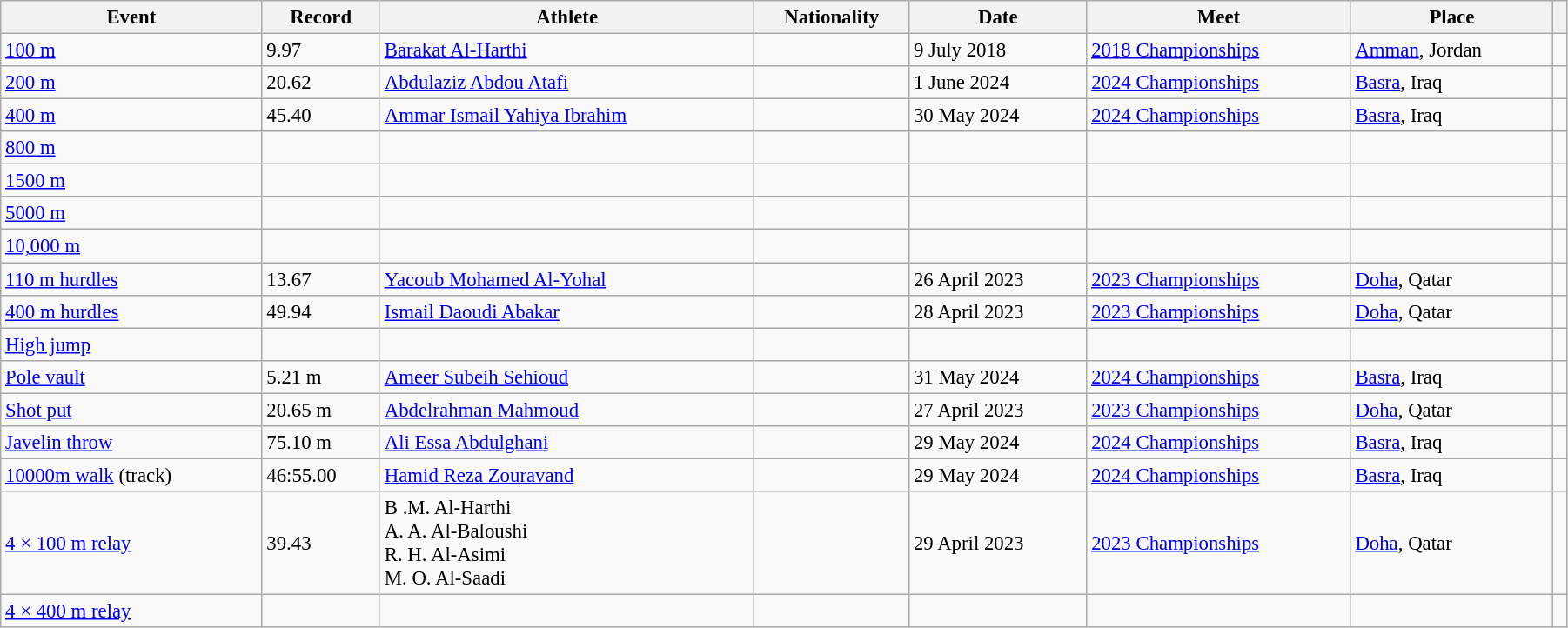<table class="wikitable" style="font-size:95%; width: 95%;">
<tr>
<th>Event</th>
<th>Record</th>
<th>Athlete</th>
<th>Nationality</th>
<th>Date</th>
<th>Meet</th>
<th>Place</th>
<th></th>
</tr>
<tr>
<td><a href='#'>100 m</a></td>
<td>9.97 </td>
<td><a href='#'>Barakat Al-Harthi</a></td>
<td></td>
<td>9 July 2018</td>
<td><a href='#'>2018 Championships</a></td>
<td><a href='#'>Amman</a>, Jordan</td>
<td></td>
</tr>
<tr>
<td><a href='#'>200 m</a></td>
<td>20.62 </td>
<td><a href='#'>Abdulaziz Abdou Atafi</a></td>
<td></td>
<td>1 June 2024</td>
<td><a href='#'>2024 Championships</a></td>
<td><a href='#'>Basra</a>, Iraq</td>
<td></td>
</tr>
<tr>
<td><a href='#'>400 m</a></td>
<td>45.40</td>
<td><a href='#'>Ammar Ismail Yahiya Ibrahim</a></td>
<td></td>
<td>30 May 2024</td>
<td><a href='#'>2024 Championships</a></td>
<td><a href='#'>Basra</a>, Iraq</td>
<td></td>
</tr>
<tr>
<td><a href='#'>800 m</a></td>
<td></td>
<td></td>
<td></td>
<td></td>
<td></td>
<td></td>
<td></td>
</tr>
<tr>
<td><a href='#'>1500 m</a></td>
<td></td>
<td></td>
<td></td>
<td></td>
<td></td>
<td></td>
<td></td>
</tr>
<tr>
<td><a href='#'>5000 m</a></td>
<td></td>
<td></td>
<td></td>
<td></td>
<td></td>
<td></td>
<td></td>
</tr>
<tr>
<td><a href='#'>10,000 m</a></td>
<td></td>
<td></td>
<td></td>
<td></td>
<td></td>
<td></td>
<td></td>
</tr>
<tr>
<td><a href='#'>110 m hurdles</a></td>
<td>13.67 </td>
<td><a href='#'>Yacoub Mohamed Al-Yohal</a></td>
<td></td>
<td>26 April 2023</td>
<td><a href='#'>2023 Championships</a></td>
<td><a href='#'>Doha</a>, Qatar</td>
<td></td>
</tr>
<tr>
<td><a href='#'>400 m hurdles</a></td>
<td>49.94</td>
<td><a href='#'>Ismail Daoudi Abakar</a></td>
<td></td>
<td>28 April 2023</td>
<td><a href='#'>2023 Championships</a></td>
<td><a href='#'>Doha</a>, Qatar</td>
<td></td>
</tr>
<tr>
<td><a href='#'>High jump</a></td>
<td></td>
<td></td>
<td></td>
<td></td>
<td></td>
<td></td>
<td></td>
</tr>
<tr>
<td><a href='#'>Pole vault</a></td>
<td>5.21 m</td>
<td><a href='#'>Ameer Subeih Sehioud</a></td>
<td></td>
<td>31 May 2024</td>
<td><a href='#'>2024 Championships</a></td>
<td><a href='#'>Basra</a>, Iraq</td>
<td></td>
</tr>
<tr>
<td><a href='#'>Shot put</a></td>
<td>20.65 m</td>
<td><a href='#'>Abdelrahman Mahmoud</a></td>
<td></td>
<td>27 April 2023</td>
<td><a href='#'>2023 Championships</a></td>
<td><a href='#'>Doha</a>, Qatar</td>
<td></td>
</tr>
<tr>
<td><a href='#'>Javelin throw</a></td>
<td>75.10 m</td>
<td><a href='#'>Ali Essa Abdulghani</a></td>
<td></td>
<td>29 May 2024</td>
<td><a href='#'>2024 Championships</a></td>
<td><a href='#'>Basra</a>, Iraq</td>
<td></td>
</tr>
<tr>
<td><a href='#'>10000m walk</a> (track)</td>
<td>46:55.00</td>
<td><a href='#'>Hamid Reza Zouravand</a></td>
<td></td>
<td>29 May 2024</td>
<td><a href='#'>2024 Championships</a></td>
<td><a href='#'>Basra</a>, Iraq</td>
<td></td>
</tr>
<tr>
<td><a href='#'>4 × 100 m relay</a></td>
<td>39.43</td>
<td>B .M. Al-Harthi<br>A. A. Al-Baloushi<br>R. H. Al-Asimi<br>M. O. Al-Saadi</td>
<td></td>
<td>29 April 2023</td>
<td><a href='#'>2023 Championships</a></td>
<td><a href='#'>Doha</a>, Qatar</td>
<td></td>
</tr>
<tr>
<td><a href='#'>4 × 400 m relay</a></td>
<td></td>
<td></td>
<td></td>
<td></td>
<td></td>
<td></td>
<td></td>
</tr>
</table>
